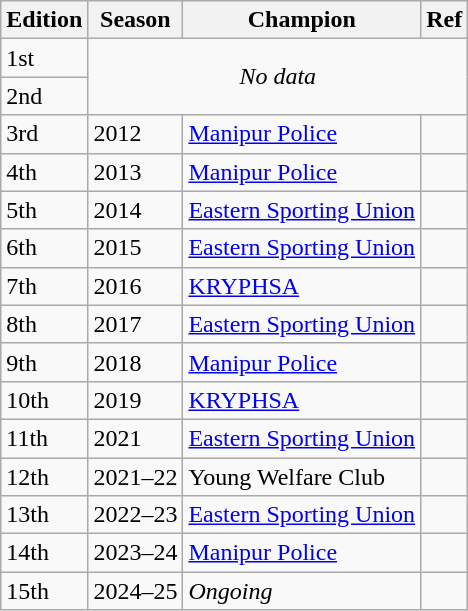<table class="wikitable">
<tr>
<th>Edition</th>
<th>Season</th>
<th>Champion</th>
<th>Ref</th>
</tr>
<tr>
<td>1st</td>
<td rowspan=2 colspan=3 align=center><em>No data</em></td>
</tr>
<tr>
<td>2nd</td>
</tr>
<tr>
<td>3rd</td>
<td>2012</td>
<td><a href='#'>Manipur Police</a></td>
<td></td>
</tr>
<tr>
<td>4th</td>
<td>2013</td>
<td><a href='#'>Manipur Police</a></td>
<td></td>
</tr>
<tr>
<td>5th</td>
<td>2014</td>
<td><a href='#'>Eastern Sporting Union</a></td>
<td></td>
</tr>
<tr>
<td>6th</td>
<td>2015</td>
<td><a href='#'>Eastern Sporting Union</a></td>
<td></td>
</tr>
<tr>
<td>7th</td>
<td>2016</td>
<td><a href='#'>KRYPHSA</a></td>
<td></td>
</tr>
<tr>
<td>8th</td>
<td>2017</td>
<td><a href='#'>Eastern Sporting Union</a></td>
<td></td>
</tr>
<tr>
<td>9th</td>
<td>2018</td>
<td><a href='#'>Manipur Police</a></td>
<td></td>
</tr>
<tr>
<td>10th</td>
<td>2019</td>
<td><a href='#'>KRYPHSA</a></td>
<td></td>
</tr>
<tr>
<td>11th</td>
<td>2021</td>
<td><a href='#'>Eastern Sporting Union</a></td>
<td></td>
</tr>
<tr>
<td>12th</td>
<td>2021–22</td>
<td>Young Welfare Club</td>
<td></td>
</tr>
<tr>
<td>13th</td>
<td>2022–23</td>
<td><a href='#'>Eastern Sporting Union</a></td>
<td></td>
</tr>
<tr>
<td>14th</td>
<td>2023–24</td>
<td><a href='#'>Manipur Police</a></td>
<td></td>
</tr>
<tr>
<td>15th</td>
<td>2024–25</td>
<td><em>Ongoing</em></td>
<td></td>
</tr>
</table>
